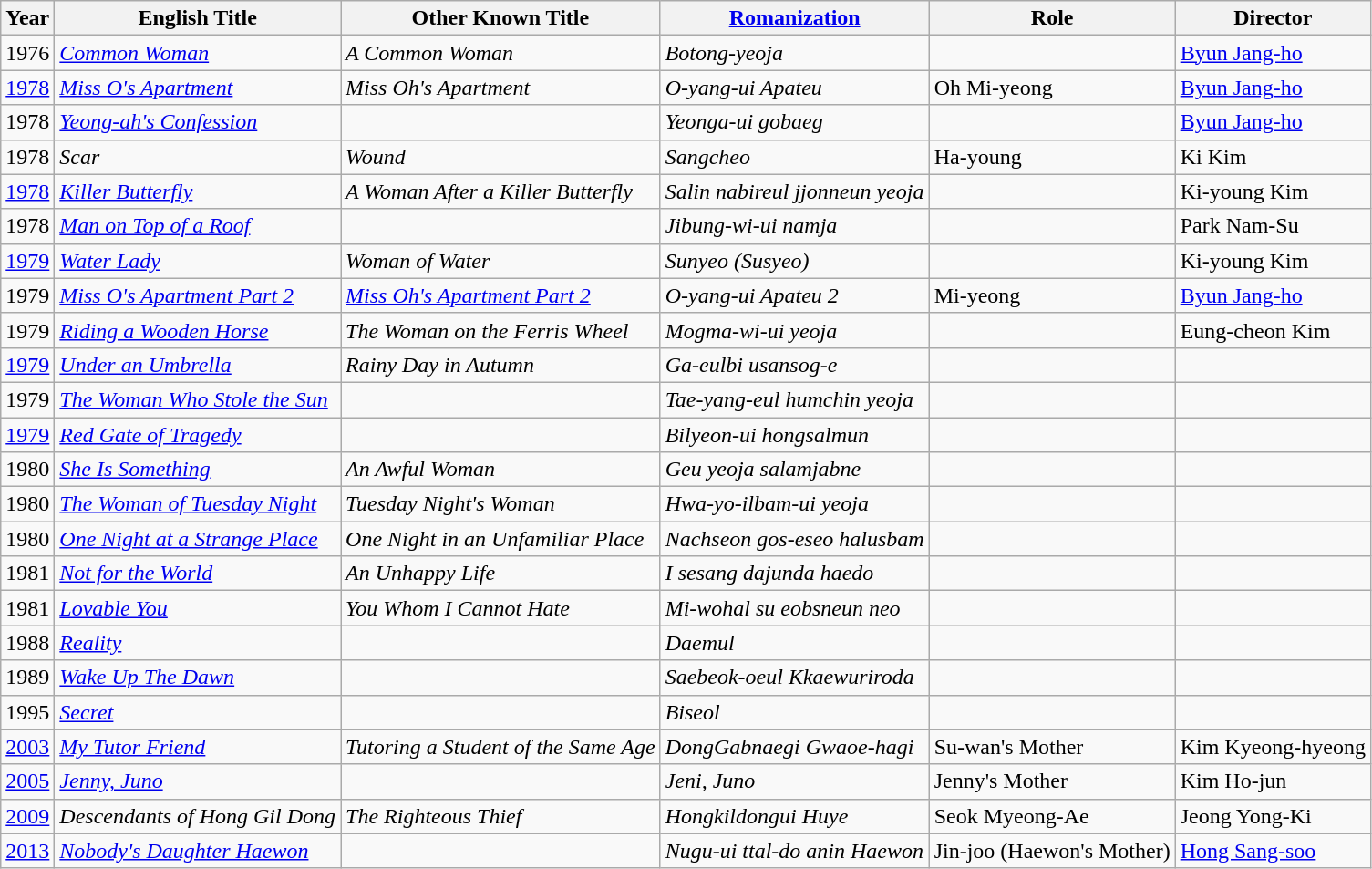<table class="wikitable">
<tr>
<th>Year</th>
<th>English Title</th>
<th>Other Known Title</th>
<th><a href='#'>Romanization</a></th>
<th>Role</th>
<th>Director</th>
</tr>
<tr>
<td>1976</td>
<td><em><a href='#'>Common Woman</a></em></td>
<td><em>A Common Woman</em></td>
<td><em>Botong-yeoja</em></td>
<td></td>
<td><a href='#'>Byun Jang-ho</a></td>
</tr>
<tr>
<td><a href='#'>1978</a></td>
<td><em><a href='#'>Miss O's Apartment</a></em></td>
<td><em>Miss Oh's Apartment</em></td>
<td><em>O-yang-ui Apateu</em></td>
<td>Oh Mi-yeong</td>
<td><a href='#'>Byun Jang-ho</a></td>
</tr>
<tr>
<td>1978</td>
<td><em><a href='#'>Yeong-ah's Confession</a></em></td>
<td></td>
<td><em>Yeonga-ui gobaeg</em></td>
<td></td>
<td><a href='#'>Byun Jang-ho</a></td>
</tr>
<tr>
<td>1978</td>
<td><em>Scar</em></td>
<td><em>Wound</em></td>
<td><em>Sangcheo</em></td>
<td>Ha-young</td>
<td>Ki Kim</td>
</tr>
<tr>
<td><a href='#'>1978</a></td>
<td><em><a href='#'>Killer Butterfly</a></em></td>
<td><em>A Woman After a Killer Butterfly</em></td>
<td><em>Salin nabireul jjonneun yeoja</em></td>
<td></td>
<td>Ki-young Kim</td>
</tr>
<tr>
<td>1978</td>
<td><em><a href='#'>Man on Top of a Roof</a></em></td>
<td></td>
<td><em>Jibung-wi-ui namja</em></td>
<td></td>
<td>Park Nam-Su</td>
</tr>
<tr>
<td><a href='#'>1979</a></td>
<td><em><a href='#'>Water Lady</a></em></td>
<td><em>Woman of Water</em></td>
<td><em>Sunyeo (Susyeo)</em></td>
<td></td>
<td>Ki-young Kim</td>
</tr>
<tr>
<td>1979</td>
<td><em><a href='#'>Miss O's Apartment Part 2</a></em></td>
<td><em><a href='#'>Miss Oh's Apartment Part 2</a></em></td>
<td><em>O-yang-ui Apateu 2</em></td>
<td>Mi-yeong</td>
<td><a href='#'>Byun Jang-ho</a></td>
</tr>
<tr>
<td>1979</td>
<td><em><a href='#'>Riding a Wooden Horse</a></em></td>
<td><em>The Woman on the Ferris Wheel</em></td>
<td><em>Mogma-wi-ui yeoja</em></td>
<td></td>
<td>Eung-cheon Kim</td>
</tr>
<tr>
<td><a href='#'>1979</a></td>
<td><em><a href='#'>Under an Umbrella</a></em></td>
<td><em>Rainy Day in Autumn</em></td>
<td><em>Ga-eulbi usansog-e</em></td>
<td></td>
<td></td>
</tr>
<tr>
<td>1979</td>
<td><em><a href='#'>The Woman Who Stole the Sun</a></em></td>
<td></td>
<td><em>Tae-yang-eul humchin yeoja</em></td>
<td></td>
<td></td>
</tr>
<tr>
<td><a href='#'>1979</a></td>
<td><em><a href='#'>Red Gate of Tragedy</a></em></td>
<td></td>
<td><em>Bilyeon-ui hongsalmun</em></td>
<td></td>
<td></td>
</tr>
<tr>
<td>1980</td>
<td><em><a href='#'>She Is Something</a></em></td>
<td><em>An Awful Woman</em></td>
<td><em>Geu yeoja salamjabne</em></td>
<td></td>
<td></td>
</tr>
<tr>
<td>1980</td>
<td><em><a href='#'>The Woman of Tuesday Night</a></em></td>
<td><em>Tuesday Night's Woman</em></td>
<td><em>Hwa-yo-ilbam-ui yeoja</em></td>
<td></td>
<td></td>
</tr>
<tr>
<td>1980</td>
<td><em><a href='#'>One Night at a Strange Place</a></em></td>
<td><em>One Night in an Unfamiliar Place</em></td>
<td><em>Nachseon gos-eseo halusbam</em></td>
<td></td>
<td></td>
</tr>
<tr>
<td>1981</td>
<td><em><a href='#'>Not for the World</a></em></td>
<td><em>An Unhappy Life</em></td>
<td><em>I sesang dajunda haedo</em></td>
<td></td>
<td></td>
</tr>
<tr>
<td>1981</td>
<td><em><a href='#'>Lovable You</a></em></td>
<td><em>You Whom I Cannot Hate</em></td>
<td><em>Mi-wohal su eobsneun neo</em></td>
<td></td>
<td></td>
</tr>
<tr>
<td>1988</td>
<td><em><a href='#'>Reality</a></em></td>
<td></td>
<td><em>Daemul</em></td>
<td></td>
<td></td>
</tr>
<tr>
<td>1989</td>
<td><em><a href='#'>Wake Up The Dawn</a></em></td>
<td></td>
<td><em>Saebeok-oeul Kkaewuriroda</em></td>
<td></td>
<td></td>
</tr>
<tr>
<td>1995</td>
<td><em><a href='#'>Secret</a></em></td>
<td></td>
<td><em>Biseol</em></td>
<td></td>
<td></td>
</tr>
<tr>
<td><a href='#'>2003</a></td>
<td><em><a href='#'>My Tutor Friend</a></em></td>
<td><em>Tutoring a Student of the Same Age</em></td>
<td><em>DongGabnaegi Gwaoe-hagi</em></td>
<td>Su-wan's Mother</td>
<td>Kim Kyeong-hyeong</td>
</tr>
<tr>
<td><a href='#'>2005</a></td>
<td><em><a href='#'>Jenny, Juno</a></em></td>
<td></td>
<td><em>Jeni, Juno</em></td>
<td>Jenny's Mother</td>
<td>Kim Ho-jun</td>
</tr>
<tr>
<td><a href='#'>2009</a></td>
<td><em>Descendants of Hong Gil Dong</em></td>
<td><em>The Righteous Thief</em></td>
<td><em>Hongkildongui Huye</em></td>
<td>Seok Myeong-Ae</td>
<td>Jeong Yong-Ki</td>
</tr>
<tr>
<td><a href='#'>2013</a></td>
<td><em><a href='#'>Nobody's Daughter Haewon</a></em></td>
<td></td>
<td><em>Nugu-ui ttal-do anin Haewon</em></td>
<td>Jin-joo (Haewon's Mother)</td>
<td><a href='#'>Hong Sang-soo</a></td>
</tr>
</table>
